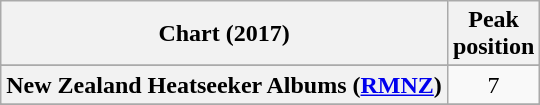<table class="wikitable sortable plainrowheaders" style="text-align:center">
<tr>
<th scope="col">Chart (2017)</th>
<th scope="col">Peak<br>position</th>
</tr>
<tr>
</tr>
<tr>
</tr>
<tr>
</tr>
<tr>
</tr>
<tr>
</tr>
<tr>
</tr>
<tr>
</tr>
<tr>
</tr>
<tr>
</tr>
<tr>
<th scope="row">New Zealand Heatseeker Albums (<a href='#'>RMNZ</a>)</th>
<td>7</td>
</tr>
<tr>
</tr>
<tr>
</tr>
<tr>
</tr>
<tr>
</tr>
<tr>
</tr>
<tr>
</tr>
<tr>
</tr>
</table>
